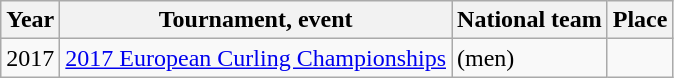<table class="wikitable">
<tr>
<th scope="col">Year</th>
<th scope="col">Tournament, event</th>
<th scope="col">National team</th>
<th scope="col">Place</th>
</tr>
<tr>
<td>2017</td>
<td><a href='#'>2017 European Curling Championships</a></td>
<td> (men)</td>
<td></td>
</tr>
</table>
